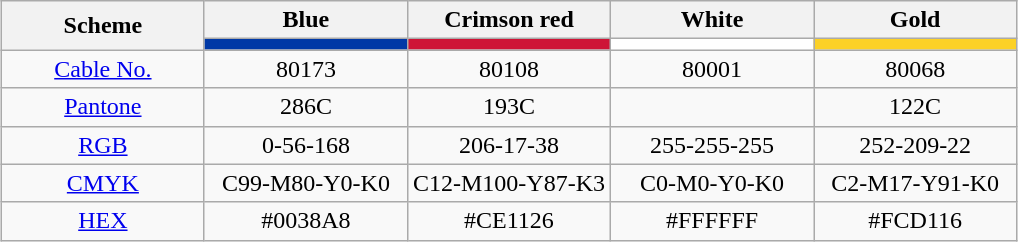<table class="wikitable" style="margin-left: auto; margin-right: auto; text-align:center;">
<tr>
<th rowspan="2">Scheme</th>
<th width="20%">Blue</th>
<th width="20%">Crimson red</th>
<th width="20%">White</th>
<th width="20%">Gold</th>
</tr>
<tr>
<td style="background:#0038A6"></td>
<td style="background:#CE1436"></td>
<td style="background:#FFFFFF"></td>
<td style="background:#FCD126"></td>
</tr>
<tr>
<td><a href='#'>Cable No.</a></td>
<td>80173</td>
<td>80108</td>
<td>80001</td>
<td>80068</td>
</tr>
<tr>
<td><a href='#'>Pantone</a></td>
<td>286C</td>
<td>193C</td>
<td></td>
<td>122C</td>
</tr>
<tr>
<td><a href='#'>RGB</a></td>
<td>0-56-168</td>
<td>206-17-38</td>
<td>255-255-255</td>
<td>252-209-22</td>
</tr>
<tr>
<td><a href='#'>CMYK</a></td>
<td>C99-M80-Y0-K0</td>
<td>C12-M100-Y87-K3</td>
<td>C0-M0-Y0-K0</td>
<td>C2-M17-Y91-K0</td>
</tr>
<tr>
<td><a href='#'>HEX</a></td>
<td>#0038A8</td>
<td>#CE1126</td>
<td>#FFFFFF</td>
<td>#FCD116</td>
</tr>
</table>
